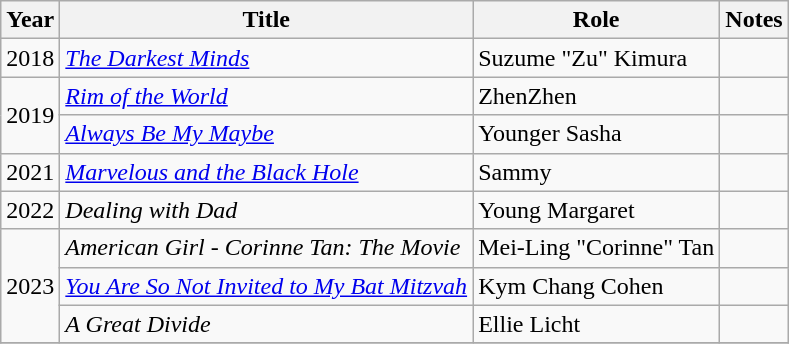<table class="wikitable sortable">
<tr>
<th>Year</th>
<th>Title</th>
<th>Role</th>
<th class="unsortable">Notes</th>
</tr>
<tr>
<td>2018</td>
<td><em><a href='#'>The Darkest Minds</a></em></td>
<td>Suzume "Zu" Kimura</td>
<td></td>
</tr>
<tr>
<td rowspan=2>2019</td>
<td><em><a href='#'>Rim of the World</a></em></td>
<td>ZhenZhen</td>
<td></td>
</tr>
<tr>
<td><em><a href='#'>Always Be My Maybe</a></em></td>
<td>Younger Sasha</td>
<td></td>
</tr>
<tr>
<td>2021</td>
<td><em><a href='#'>Marvelous and the Black Hole</a></em></td>
<td>Sammy</td>
<td></td>
</tr>
<tr>
<td>2022</td>
<td><em>Dealing with Dad</em></td>
<td>Young Margaret</td>
<td></td>
</tr>
<tr>
<td rowspan=3>2023</td>
<td><em>American Girl - Corinne Tan: The Movie</em></td>
<td>Mei-Ling "Corinne" Tan</td>
<td></td>
</tr>
<tr>
<td><em><a href='#'>You Are So Not Invited to My Bat Mitzvah</a></em></td>
<td>Kym Chang Cohen</td>
<td></td>
</tr>
<tr>
<td><em>A Great Divide</em></td>
<td>Ellie Licht</td>
<td></td>
</tr>
<tr>
</tr>
</table>
